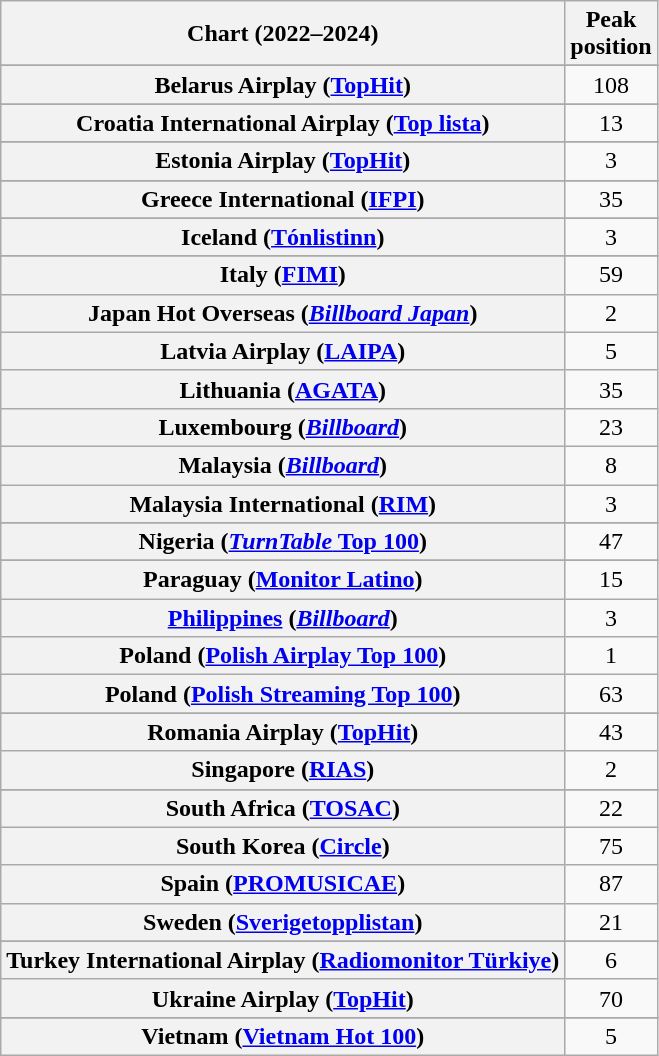<table class="wikitable sortable plainrowheaders" style="text-align:center">
<tr>
<th scope="col">Chart (2022–2024)</th>
<th scope="col">Peak<br>position</th>
</tr>
<tr>
</tr>
<tr>
</tr>
<tr>
<th scope="row">Belarus Airplay (<a href='#'>TopHit</a>)</th>
<td>108</td>
</tr>
<tr>
</tr>
<tr>
</tr>
<tr>
</tr>
<tr>
</tr>
<tr>
</tr>
<tr>
</tr>
<tr>
</tr>
<tr>
<th scope="row">Croatia International Airplay (<a href='#'>Top lista</a>)</th>
<td>13</td>
</tr>
<tr>
</tr>
<tr>
</tr>
<tr>
</tr>
<tr>
<th scope="row">Estonia Airplay (<a href='#'>TopHit</a>)</th>
<td>3</td>
</tr>
<tr>
</tr>
<tr>
</tr>
<tr>
</tr>
<tr>
</tr>
<tr>
<th scope="row">Greece International (<a href='#'>IFPI</a>)</th>
<td>35</td>
</tr>
<tr>
</tr>
<tr>
</tr>
<tr>
</tr>
<tr>
<th scope="row">Iceland (<a href='#'>Tónlistinn</a>)</th>
<td>3</td>
</tr>
<tr>
</tr>
<tr>
<th scope="row">Italy (<a href='#'>FIMI</a>)</th>
<td>59</td>
</tr>
<tr>
<th scope="row">Japan Hot Overseas (<em><a href='#'>Billboard Japan</a></em>)</th>
<td>2</td>
</tr>
<tr>
<th scope="row">Latvia Airplay (<a href='#'>LAIPA</a>)</th>
<td>5</td>
</tr>
<tr>
<th scope="row">Lithuania (<a href='#'>AGATA</a>)</th>
<td>35</td>
</tr>
<tr>
<th scope="row">Luxembourg (<em><a href='#'>Billboard</a></em>)</th>
<td>23</td>
</tr>
<tr>
<th scope="row">Malaysia (<em><a href='#'>Billboard</a></em>)</th>
<td>8</td>
</tr>
<tr>
<th scope="row">Malaysia International (<a href='#'>RIM</a>)</th>
<td>3</td>
</tr>
<tr>
</tr>
<tr>
</tr>
<tr>
</tr>
<tr>
<th scope="row">Nigeria (<a href='#'><em>TurnTable</em> Top 100</a>)</th>
<td>47</td>
</tr>
<tr>
</tr>
<tr>
<th scope="row">Paraguay (<a href='#'>Monitor Latino</a>)</th>
<td>15</td>
</tr>
<tr>
<th scope="row"><a href='#'>Philippines</a> (<em><a href='#'>Billboard</a></em>)</th>
<td>3</td>
</tr>
<tr>
<th scope="row">Poland (<a href='#'>Polish Airplay Top 100</a>)</th>
<td>1</td>
</tr>
<tr>
<th scope="row">Poland (<a href='#'>Polish Streaming Top 100</a>)</th>
<td>63</td>
</tr>
<tr>
</tr>
<tr>
<th scope="row">Romania Airplay (<a href='#'>TopHit</a>)</th>
<td>43</td>
</tr>
<tr>
<th scope="row">Singapore (<a href='#'>RIAS</a>)</th>
<td>2</td>
</tr>
<tr>
</tr>
<tr>
</tr>
<tr>
<th scope="row">South Africa (<a href='#'>TOSAC</a>)</th>
<td>22</td>
</tr>
<tr>
<th scope="row">South Korea (<a href='#'>Circle</a>)</th>
<td>75</td>
</tr>
<tr>
<th scope="row">Spain (<a href='#'>PROMUSICAE</a>)</th>
<td>87</td>
</tr>
<tr>
<th scope="row">Sweden (<a href='#'>Sverigetopplistan</a>)</th>
<td>21</td>
</tr>
<tr>
</tr>
<tr>
<th scope="row">Turkey International Airplay (<a href='#'>Radiomonitor Türkiye</a>)</th>
<td>6</td>
</tr>
<tr>
<th scope="row">Ukraine Airplay (<a href='#'>TopHit</a>)</th>
<td>70</td>
</tr>
<tr>
</tr>
<tr>
</tr>
<tr>
</tr>
<tr>
</tr>
<tr>
</tr>
<tr>
</tr>
<tr>
<th scope="row">Vietnam (<a href='#'>Vietnam Hot 100</a>)</th>
<td>5</td>
</tr>
</table>
